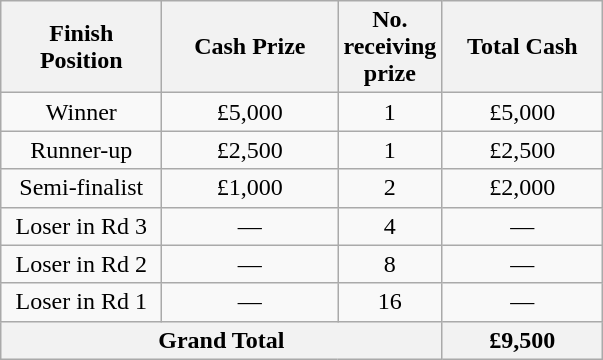<table class="wikitable" style="text-align:center;">
<tr>
<th width=100 abbr="Finish Position">Finish Position</th>
<th width=110 abbr="Cash Prize">Cash Prize</th>
<th width=50 abbr="No. receiving prize">No. receiving prize</th>
<th width=100 abbr="Total Cash">Total Cash</th>
</tr>
<tr>
<td>Winner</td>
<td>£5,000</td>
<td>1</td>
<td>£5,000</td>
</tr>
<tr>
<td>Runner-up</td>
<td>£2,500</td>
<td>1</td>
<td>£2,500</td>
</tr>
<tr>
<td>Semi-finalist</td>
<td>£1,000</td>
<td>2</td>
<td>£2,000</td>
</tr>
<tr>
<td>Loser in Rd 3</td>
<td>—</td>
<td>4</td>
<td>—</td>
</tr>
<tr>
<td>Loser in Rd 2</td>
<td>—</td>
<td>8</td>
<td>—</td>
</tr>
<tr>
<td>Loser in Rd 1</td>
<td>—</td>
<td>16</td>
<td>—</td>
</tr>
<tr>
<th colspan="3">Grand Total</th>
<th>£9,500</th>
</tr>
</table>
